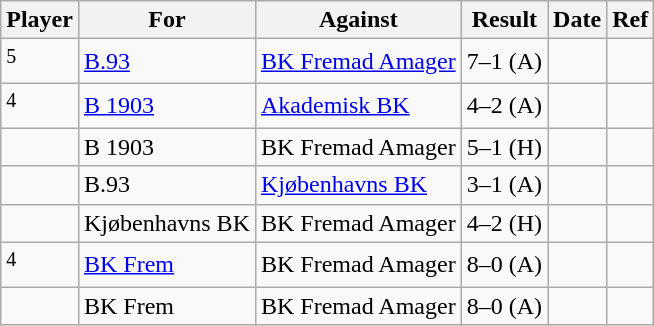<table class="wikitable sortable">
<tr>
<th>Player</th>
<th>For</th>
<th>Against</th>
<th style="text-align:center">Result</th>
<th>Date</th>
<th>Ref</th>
</tr>
<tr>
<td> <sup>5</sup></td>
<td><a href='#'>B.93</a></td>
<td><a href='#'>BK Fremad Amager</a></td>
<td style="text-align:center;">7–1 (A)</td>
<td></td>
<td></td>
</tr>
<tr>
<td> <sup>4</sup></td>
<td><a href='#'>B 1903</a></td>
<td><a href='#'>Akademisk BK</a></td>
<td style="text-align:center;">4–2 (A)</td>
<td></td>
<td></td>
</tr>
<tr>
<td> </td>
<td>B 1903</td>
<td>BK Fremad Amager</td>
<td style="text-align:center;">5–1 (H)</td>
<td></td>
<td></td>
</tr>
<tr>
<td> </td>
<td>B.93</td>
<td><a href='#'>Kjøbenhavns BK</a></td>
<td style="text-align:center;">3–1 (A)</td>
<td></td>
<td></td>
</tr>
<tr>
<td> </td>
<td>Kjøbenhavns BK</td>
<td>BK Fremad Amager</td>
<td style="text-align:center;">4–2 (H)</td>
<td></td>
<td></td>
</tr>
<tr>
<td> <sup>4</sup></td>
<td><a href='#'>BK Frem</a></td>
<td>BK Fremad Amager</td>
<td style="text-align:center;">8–0 (A)</td>
<td></td>
<td></td>
</tr>
<tr>
<td> </td>
<td>BK Frem</td>
<td>BK Fremad Amager</td>
<td style="text-align:center;">8–0 (A)</td>
<td></td>
<td></td>
</tr>
</table>
